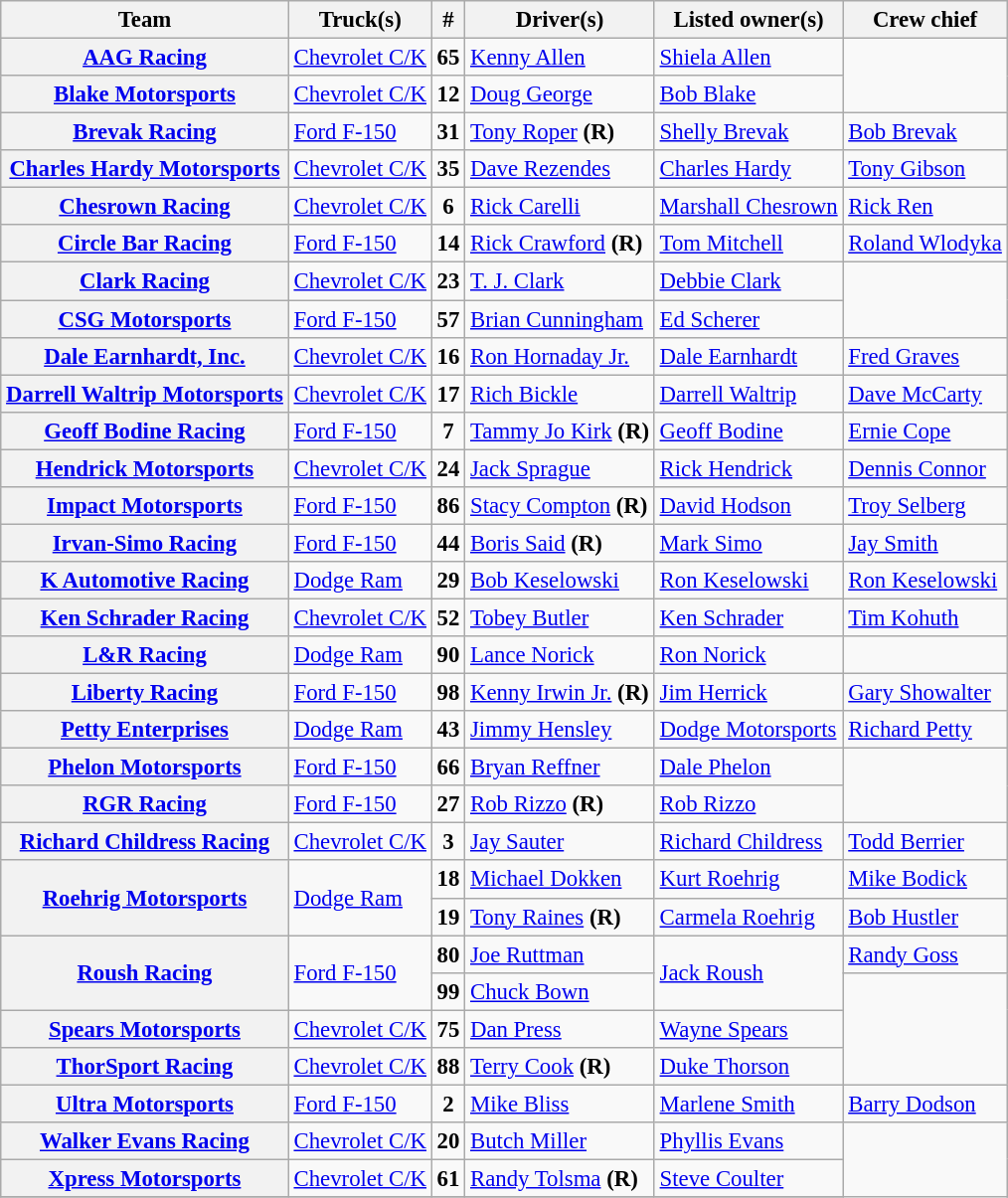<table class="wikitable" style="font-size: 95%;">
<tr>
<th>Team</th>
<th>Truck(s)</th>
<th>#</th>
<th>Driver(s)</th>
<th>Listed owner(s)</th>
<th>Crew chief</th>
</tr>
<tr>
<th><a href='#'>AAG Racing</a></th>
<td><a href='#'>Chevrolet C/K</a></td>
<td align="center"><strong>65</strong></td>
<td><a href='#'>Kenny Allen</a></td>
<td><a href='#'>Shiela Allen</a></td>
</tr>
<tr>
<th><a href='#'>Blake Motorsports</a></th>
<td><a href='#'>Chevrolet C/K</a></td>
<td align="center"><strong>12</strong></td>
<td><a href='#'>Doug George</a></td>
<td><a href='#'>Bob Blake</a></td>
</tr>
<tr>
<th><a href='#'>Brevak Racing</a></th>
<td><a href='#'>Ford F-150</a></td>
<td align="center"><strong>31</strong></td>
<td><a href='#'>Tony Roper</a> <strong>(R)</strong></td>
<td><a href='#'>Shelly Brevak</a></td>
<td><a href='#'>Bob Brevak</a></td>
</tr>
<tr>
<th><a href='#'>Charles Hardy Motorsports</a></th>
<td><a href='#'>Chevrolet C/K</a></td>
<td align="center"><strong>35</strong></td>
<td><a href='#'>Dave Rezendes</a></td>
<td><a href='#'>Charles Hardy</a></td>
<td><a href='#'>Tony Gibson</a></td>
</tr>
<tr>
<th><a href='#'>Chesrown Racing</a></th>
<td><a href='#'>Chevrolet C/K</a></td>
<td align="center"><strong>6</strong></td>
<td><a href='#'>Rick Carelli</a></td>
<td><a href='#'>Marshall Chesrown</a></td>
<td><a href='#'>Rick Ren</a></td>
</tr>
<tr>
<th><a href='#'>Circle Bar Racing</a></th>
<td><a href='#'>Ford F-150</a></td>
<td align="center"><strong>14</strong></td>
<td><a href='#'>Rick Crawford</a> <strong>(R)</strong></td>
<td><a href='#'>Tom Mitchell</a></td>
<td><a href='#'>Roland Wlodyka</a></td>
</tr>
<tr>
<th><a href='#'>Clark Racing</a></th>
<td><a href='#'>Chevrolet C/K</a></td>
<td align="center"><strong>23</strong></td>
<td><a href='#'>T. J. Clark</a></td>
<td><a href='#'>Debbie Clark</a></td>
</tr>
<tr>
<th><a href='#'>CSG Motorsports</a></th>
<td><a href='#'>Ford F-150</a></td>
<td align="center"><strong>57</strong></td>
<td><a href='#'>Brian Cunningham</a></td>
<td><a href='#'>Ed Scherer</a></td>
</tr>
<tr>
<th><a href='#'>Dale Earnhardt, Inc.</a></th>
<td><a href='#'>Chevrolet C/K</a></td>
<td align="center"><strong>16</strong></td>
<td><a href='#'>Ron Hornaday Jr.</a></td>
<td><a href='#'>Dale Earnhardt</a></td>
<td><a href='#'>Fred Graves</a></td>
</tr>
<tr>
<th><a href='#'>Darrell Waltrip Motorsports</a></th>
<td><a href='#'>Chevrolet C/K</a></td>
<td align="center"><strong>17</strong></td>
<td><a href='#'>Rich Bickle</a></td>
<td><a href='#'>Darrell Waltrip</a></td>
<td><a href='#'>Dave McCarty</a></td>
</tr>
<tr>
<th><a href='#'>Geoff Bodine Racing</a></th>
<td><a href='#'>Ford F-150</a></td>
<td align="center"><strong>7</strong></td>
<td><a href='#'>Tammy Jo Kirk</a> <strong>(R)</strong></td>
<td><a href='#'>Geoff Bodine</a></td>
<td><a href='#'>Ernie Cope</a></td>
</tr>
<tr>
<th><a href='#'>Hendrick Motorsports</a></th>
<td><a href='#'>Chevrolet C/K</a></td>
<td align="center"><strong>24</strong></td>
<td><a href='#'>Jack Sprague</a></td>
<td><a href='#'>Rick Hendrick</a></td>
<td><a href='#'>Dennis Connor</a></td>
</tr>
<tr>
<th><a href='#'>Impact Motorsports</a></th>
<td><a href='#'>Ford F-150</a></td>
<td align="center"><strong>86</strong></td>
<td><a href='#'>Stacy Compton</a> <strong>(R)</strong></td>
<td><a href='#'>David Hodson</a></td>
<td><a href='#'>Troy Selberg</a></td>
</tr>
<tr>
<th><a href='#'>Irvan-Simo Racing</a></th>
<td><a href='#'>Ford F-150</a></td>
<td align="center"><strong>44</strong></td>
<td><a href='#'>Boris Said</a> <strong>(R)</strong></td>
<td><a href='#'>Mark Simo</a></td>
<td><a href='#'>Jay Smith</a></td>
</tr>
<tr>
<th><a href='#'>K Automotive Racing</a></th>
<td><a href='#'>Dodge Ram</a></td>
<td align="center"><strong>29</strong></td>
<td><a href='#'>Bob Keselowski</a></td>
<td><a href='#'>Ron Keselowski</a></td>
<td><a href='#'>Ron Keselowski</a></td>
</tr>
<tr>
<th><a href='#'>Ken Schrader Racing</a></th>
<td><a href='#'>Chevrolet C/K</a></td>
<td align="center"><strong>52</strong></td>
<td><a href='#'>Tobey Butler</a></td>
<td><a href='#'>Ken Schrader</a></td>
<td><a href='#'>Tim Kohuth</a></td>
</tr>
<tr>
<th><a href='#'>L&R Racing</a></th>
<td><a href='#'>Dodge Ram</a></td>
<td align="center"><strong>90</strong></td>
<td><a href='#'>Lance Norick</a></td>
<td><a href='#'>Ron Norick</a></td>
</tr>
<tr>
<th><a href='#'>Liberty Racing</a></th>
<td><a href='#'>Ford F-150</a></td>
<td align="center"><strong>98</strong></td>
<td><a href='#'>Kenny Irwin Jr.</a> <strong>(R)</strong></td>
<td><a href='#'>Jim Herrick</a></td>
<td><a href='#'>Gary Showalter</a></td>
</tr>
<tr>
<th><a href='#'>Petty Enterprises</a></th>
<td><a href='#'>Dodge Ram</a></td>
<td align="center"><strong>43</strong></td>
<td><a href='#'>Jimmy Hensley</a></td>
<td><a href='#'>Dodge Motorsports</a></td>
<td><a href='#'>Richard Petty</a></td>
</tr>
<tr>
<th><a href='#'>Phelon Motorsports</a></th>
<td><a href='#'>Ford F-150</a></td>
<td align="center"><strong>66</strong></td>
<td><a href='#'>Bryan Reffner</a></td>
<td><a href='#'>Dale Phelon</a></td>
</tr>
<tr>
<th><a href='#'>RGR Racing</a></th>
<td><a href='#'>Ford F-150</a></td>
<td align="center"><strong>27</strong></td>
<td><a href='#'>Rob Rizzo</a> <strong>(R)</strong></td>
<td><a href='#'>Rob Rizzo</a></td>
</tr>
<tr>
<th><a href='#'>Richard Childress Racing</a></th>
<td><a href='#'>Chevrolet C/K</a></td>
<td align="center"><strong>3</strong></td>
<td><a href='#'>Jay Sauter</a></td>
<td><a href='#'>Richard Childress</a></td>
<td><a href='#'>Todd Berrier</a></td>
</tr>
<tr>
<th rowspan=2><a href='#'>Roehrig Motorsports</a></th>
<td rowspan=2><a href='#'>Dodge Ram</a></td>
<td align="center"><strong>18</strong></td>
<td><a href='#'>Michael Dokken</a></td>
<td><a href='#'>Kurt Roehrig</a></td>
<td><a href='#'>Mike Bodick</a></td>
</tr>
<tr>
<td align="center"><strong>19</strong></td>
<td><a href='#'>Tony Raines</a> <strong>(R)</strong></td>
<td><a href='#'>Carmela Roehrig</a></td>
<td><a href='#'>Bob Hustler</a></td>
</tr>
<tr>
<th rowspan=2><a href='#'>Roush Racing</a></th>
<td rowspan=2><a href='#'>Ford F-150</a></td>
<td align="center"><strong>80</strong></td>
<td><a href='#'>Joe Ruttman</a></td>
<td rowspan=2><a href='#'>Jack Roush</a></td>
<td><a href='#'>Randy Goss</a></td>
</tr>
<tr>
<td align="center"><strong>99</strong></td>
<td><a href='#'>Chuck Bown</a></td>
</tr>
<tr>
<th><a href='#'>Spears Motorsports</a></th>
<td><a href='#'>Chevrolet C/K</a></td>
<td align="center"><strong>75</strong></td>
<td><a href='#'>Dan Press</a></td>
<td><a href='#'>Wayne Spears</a></td>
</tr>
<tr>
<th><a href='#'>ThorSport Racing</a></th>
<td><a href='#'>Chevrolet C/K</a></td>
<td align="center"><strong>88</strong></td>
<td><a href='#'>Terry Cook</a> <strong>(R)</strong></td>
<td><a href='#'>Duke Thorson</a></td>
</tr>
<tr>
<th><a href='#'>Ultra Motorsports</a></th>
<td><a href='#'>Ford F-150</a></td>
<td align="center"><strong>2</strong></td>
<td><a href='#'>Mike Bliss</a></td>
<td><a href='#'>Marlene Smith</a></td>
<td><a href='#'>Barry Dodson</a></td>
</tr>
<tr>
<th><a href='#'>Walker Evans Racing</a></th>
<td><a href='#'>Chevrolet C/K</a></td>
<td align="center"><strong>20</strong></td>
<td><a href='#'>Butch Miller</a></td>
<td><a href='#'>Phyllis Evans</a></td>
</tr>
<tr>
<th><a href='#'>Xpress Motorsports</a></th>
<td><a href='#'>Chevrolet C/K</a></td>
<td align="center"><strong>61</strong></td>
<td><a href='#'>Randy Tolsma</a> <strong>(R)</strong></td>
<td><a href='#'>Steve Coulter</a></td>
</tr>
<tr>
</tr>
</table>
